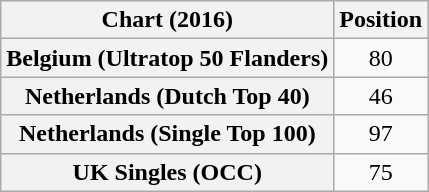<table class="wikitable sortable plainrowheaders" style="text-align:center">
<tr>
<th scope="col">Chart (2016)</th>
<th scope="col">Position</th>
</tr>
<tr>
<th scope="row">Belgium (Ultratop 50 Flanders)</th>
<td>80</td>
</tr>
<tr>
<th scope="row">Netherlands (Dutch Top 40)</th>
<td>46</td>
</tr>
<tr>
<th scope="row">Netherlands (Single Top 100)</th>
<td>97</td>
</tr>
<tr>
<th scope="row">UK Singles (OCC)</th>
<td>75</td>
</tr>
</table>
